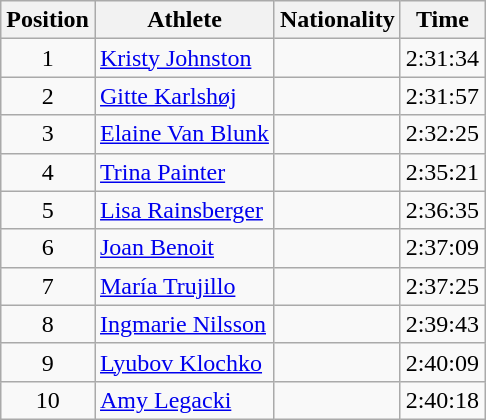<table class="wikitable sortable">
<tr>
<th>Position</th>
<th>Athlete</th>
<th>Nationality</th>
<th>Time</th>
</tr>
<tr>
<td style="text-align:center">1</td>
<td><a href='#'>Kristy Johnston</a></td>
<td></td>
<td>2:31:34</td>
</tr>
<tr>
<td style="text-align:center">2</td>
<td><a href='#'>Gitte Karlshøj</a></td>
<td></td>
<td>2:31:57</td>
</tr>
<tr>
<td style="text-align:center">3</td>
<td><a href='#'>Elaine Van Blunk</a></td>
<td></td>
<td>2:32:25</td>
</tr>
<tr>
<td style="text-align:center">4</td>
<td><a href='#'>Trina Painter</a></td>
<td></td>
<td>2:35:21</td>
</tr>
<tr>
<td style="text-align:center">5</td>
<td><a href='#'>Lisa Rainsberger</a></td>
<td></td>
<td>2:36:35</td>
</tr>
<tr>
<td style="text-align:center">6</td>
<td><a href='#'>Joan Benoit</a></td>
<td></td>
<td>2:37:09</td>
</tr>
<tr>
<td style="text-align:center">7</td>
<td><a href='#'>María Trujillo</a></td>
<td></td>
<td>2:37:25</td>
</tr>
<tr>
<td style="text-align:center">8</td>
<td><a href='#'>Ingmarie Nilsson</a></td>
<td></td>
<td>2:39:43</td>
</tr>
<tr>
<td style="text-align:center">9</td>
<td><a href='#'>Lyubov Klochko</a></td>
<td></td>
<td>2:40:09</td>
</tr>
<tr>
<td style="text-align:center">10</td>
<td><a href='#'>Amy Legacki</a></td>
<td></td>
<td>2:40:18</td>
</tr>
</table>
